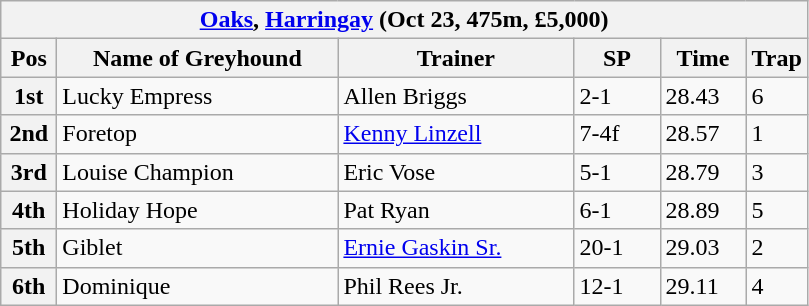<table class="wikitable">
<tr>
<th colspan="6"><a href='#'>Oaks</a>, <a href='#'>Harringay</a> (Oct 23, 475m, £5,000)</th>
</tr>
<tr>
<th width=30>Pos</th>
<th width=180>Name of Greyhound</th>
<th width=150>Trainer</th>
<th width=50>SP</th>
<th width=50>Time</th>
<th width=30>Trap</th>
</tr>
<tr>
<th>1st</th>
<td>Lucky Empress</td>
<td>Allen Briggs</td>
<td>2-1</td>
<td>28.43</td>
<td>6</td>
</tr>
<tr>
<th>2nd</th>
<td>Foretop</td>
<td><a href='#'>Kenny Linzell</a></td>
<td>7-4f</td>
<td>28.57</td>
<td>1</td>
</tr>
<tr>
<th>3rd</th>
<td>Louise Champion</td>
<td>Eric Vose</td>
<td>5-1</td>
<td>28.79</td>
<td>3</td>
</tr>
<tr>
<th>4th</th>
<td>Holiday Hope</td>
<td>Pat Ryan</td>
<td>6-1</td>
<td>28.89</td>
<td>5</td>
</tr>
<tr>
<th>5th</th>
<td>Giblet</td>
<td><a href='#'>Ernie Gaskin Sr.</a></td>
<td>20-1</td>
<td>29.03</td>
<td>2</td>
</tr>
<tr>
<th>6th</th>
<td>Dominique</td>
<td>Phil Rees Jr.</td>
<td>12-1</td>
<td>29.11</td>
<td>4</td>
</tr>
</table>
